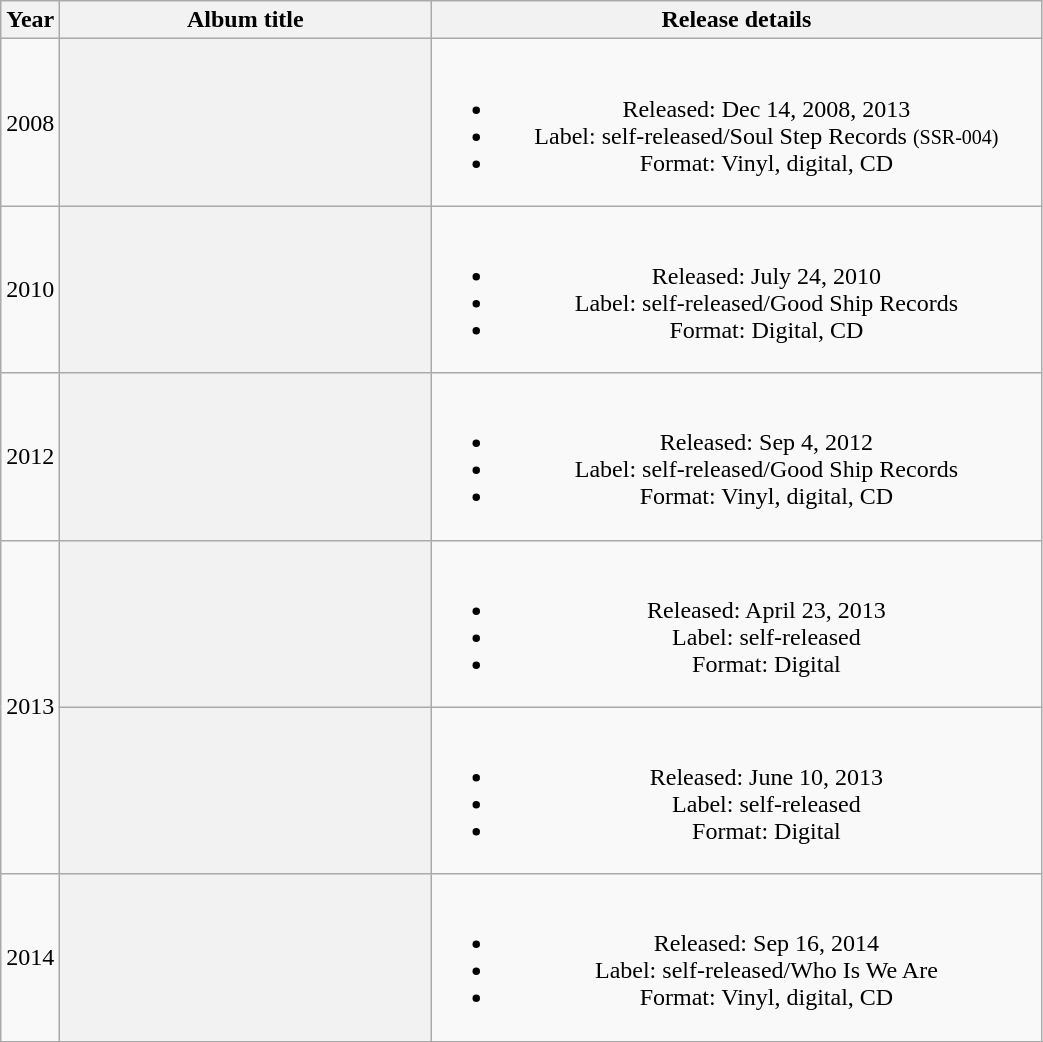<table class="wikitable plainrowheaders" style="text-align:center;">
<tr>
<th>Year</th>
<th scope="col" rowspan="1" style="width:15em;">Album title</th>
<th scope="col" rowspan="1" style="width:25em;">Release details</th>
</tr>
<tr>
<td>2008</td>
<th></th>
<td><br><ul><li>Released: Dec 14, 2008, 2013</li><li>Label: self-released/Soul Step Records <small>(SSR-004)</small></li><li>Format: Vinyl, digital, CD</li></ul></td>
</tr>
<tr>
<td>2010</td>
<th></th>
<td><br><ul><li>Released: July 24, 2010</li><li>Label: self-released/Good Ship Records</li><li>Format: Digital, CD</li></ul></td>
</tr>
<tr>
<td>2012</td>
<th></th>
<td><br><ul><li>Released: Sep 4, 2012</li><li>Label: self-released/Good Ship Records</li><li>Format: Vinyl, digital, CD</li></ul></td>
</tr>
<tr>
<td rowspan="2">2013</td>
<th></th>
<td><br><ul><li>Released: April 23, 2013</li><li>Label: self-released</li><li>Format: Digital</li></ul></td>
</tr>
<tr>
<th></th>
<td><br><ul><li>Released: June 10, 2013</li><li>Label: self-released</li><li>Format: Digital</li></ul></td>
</tr>
<tr>
<td>2014</td>
<th></th>
<td><br><ul><li>Released: Sep 16, 2014</li><li>Label: self-released/Who Is We Are</li><li>Format: Vinyl, digital, CD</li></ul></td>
</tr>
<tr>
</tr>
</table>
